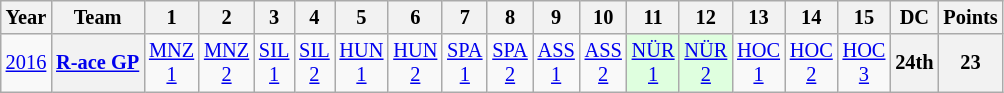<table class="wikitable" style="text-align:center; font-size:85%">
<tr>
<th>Year</th>
<th>Team</th>
<th>1</th>
<th>2</th>
<th>3</th>
<th>4</th>
<th>5</th>
<th>6</th>
<th>7</th>
<th>8</th>
<th>9</th>
<th>10</th>
<th>11</th>
<th>12</th>
<th>13</th>
<th>14</th>
<th>15</th>
<th>DC</th>
<th>Points</th>
</tr>
<tr>
<td><a href='#'>2016</a></td>
<th nowrap><a href='#'>R-ace GP</a></th>
<td><a href='#'>MNZ<br>1</a></td>
<td><a href='#'>MNZ<br>2</a></td>
<td><a href='#'>SIL<br>1</a></td>
<td><a href='#'>SIL<br>2</a></td>
<td><a href='#'>HUN<br>1</a></td>
<td><a href='#'>HUN<br>2</a></td>
<td><a href='#'>SPA<br>1</a></td>
<td><a href='#'>SPA<br>2</a></td>
<td><a href='#'>ASS<br>1</a></td>
<td><a href='#'>ASS<br>2</a></td>
<td style="background:#DFFFDF;"><a href='#'>NÜR<br>1</a><br></td>
<td style="background:#DFFFDF;"><a href='#'>NÜR<br>2</a><br></td>
<td><a href='#'>HOC<br>1</a></td>
<td><a href='#'>HOC<br>2</a></td>
<td><a href='#'>HOC<br>3</a></td>
<th>24th</th>
<th>23</th>
</tr>
</table>
